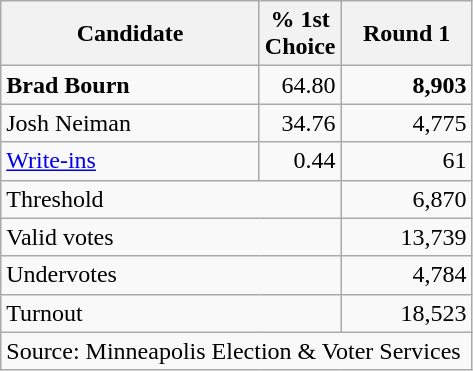<table class="wikitable">
<tr>
<th style="width:165px">Candidate</th>
<th>% 1st<br>Choice</th>
<th style="width:80px">Round 1</th>
</tr>
<tr>
<td><strong>Brad Bourn</strong></td>
<td align="right">64.80</td>
<td align="right"><strong>8,903</strong></td>
</tr>
<tr>
<td>Josh Neiman</td>
<td align="right">34.76</td>
<td align="right">4,775</td>
</tr>
<tr>
<td><a href='#'>Write-ins</a></td>
<td align="right">0.44</td>
<td align="right">61</td>
</tr>
<tr>
<td colspan="2">Threshold</td>
<td align="right">6,870</td>
</tr>
<tr>
<td colspan="2">Valid votes</td>
<td align="right">13,739</td>
</tr>
<tr>
<td colspan="2">Undervotes</td>
<td align="right">4,784</td>
</tr>
<tr>
<td colspan="2">Turnout</td>
<td align="right">18,523</td>
</tr>
<tr>
<td colspan="3">Source: Minneapolis Election & Voter Services</td>
</tr>
</table>
